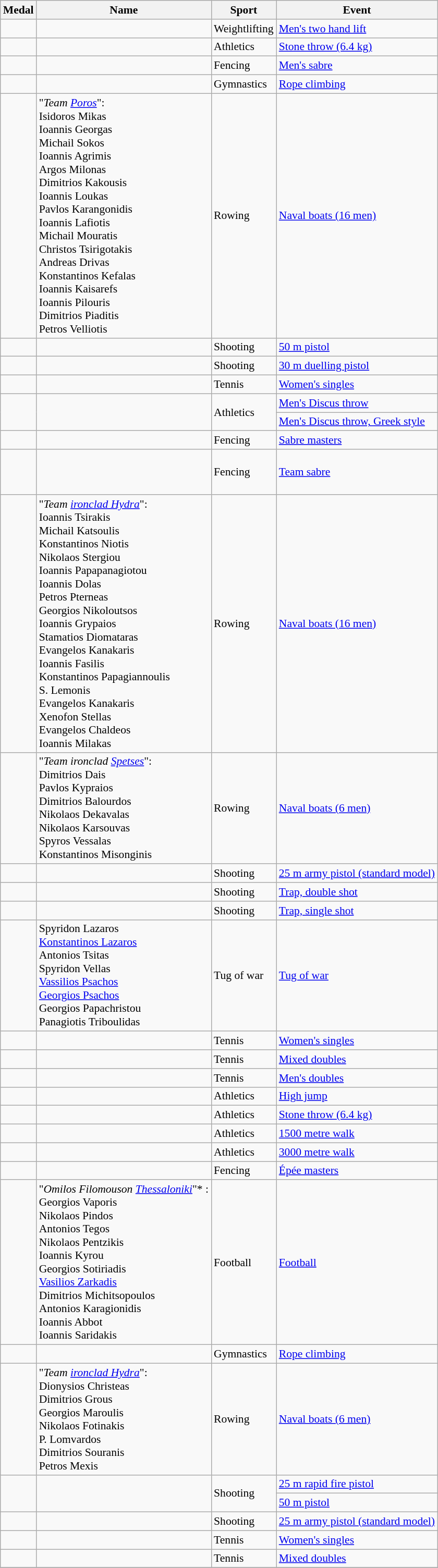<table class="wikitable sortable" style="font-size:90%">
<tr>
<th>Medal</th>
<th>Name</th>
<th>Sport</th>
<th>Event</th>
</tr>
<tr>
<td></td>
<td></td>
<td>Weightlifting</td>
<td><a href='#'>Men's two hand lift</a></td>
</tr>
<tr>
<td></td>
<td></td>
<td>Athletics</td>
<td><a href='#'>Stone throw (6.4 kg)</a></td>
</tr>
<tr>
<td></td>
<td></td>
<td>Fencing</td>
<td><a href='#'>Men's sabre</a></td>
</tr>
<tr>
<td></td>
<td></td>
<td>Gymnastics</td>
<td><a href='#'>Rope climbing</a></td>
</tr>
<tr>
<td></td>
<td>"<em>Team <a href='#'>Poros</a></em>":<br>Isidoros Mikas<br>Ioannis Georgas<br>Michail Sokos<br>Ioannis Agrimis<br>Argos Milonas<br>Dimitrios Kakousis<br>Ioannis Loukas<br>Pavlos Karangonidis<br>Ioannis Lafiotis<br>Michail Mouratis<br>Christos Tsirigotakis<br>Andreas Drivas<br>Konstantinos Kefalas<br>Ioannis Kaisarefs<br>Ioannis Pilouris<br>Dimitrios Piaditis<br>Petros Velliotis</td>
<td>Rowing</td>
<td><a href='#'>Naval boats (16 men)</a></td>
</tr>
<tr>
<td></td>
<td></td>
<td>Shooting</td>
<td><a href='#'>50 m pistol</a></td>
</tr>
<tr>
<td></td>
<td></td>
<td>Shooting</td>
<td><a href='#'>30 m duelling pistol</a></td>
</tr>
<tr>
<td></td>
<td></td>
<td>Tennis</td>
<td><a href='#'>Women's singles</a></td>
</tr>
<tr>
<td rowspan=2></td>
<td rowspan=2></td>
<td rowspan=2>Athletics</td>
<td><a href='#'>Men's Discus throw</a></td>
</tr>
<tr>
<td><a href='#'>Men's Discus throw, Greek style</a></td>
</tr>
<tr>
<td></td>
<td></td>
<td>Fencing</td>
<td><a href='#'>Sabre masters</a></td>
</tr>
<tr>
<td></td>
<td><br><br><br></td>
<td>Fencing</td>
<td><a href='#'>Team sabre</a></td>
</tr>
<tr>
<td></td>
<td>"<em>Team <a href='#'>ironclad Hydra</a></em>":<br>Ioannis Tsirakis<br>Michail Katsoulis<br>Konstantinos Niotis<br>Nikolaos Stergiou<br>Ioannis Papapanagiotou<br>Ioannis Dolas<br>Petros Pterneas<br>Georgios Nikoloutsos<br>Ioannis Grypaios<br>Stamatios Diomataras<br>Evangelos Kanakaris<br>Ioannis Fasilis<br>Konstantinos Papagiannoulis<br>S. Lemonis<br>Evangelos Kanakaris<br>Xenofon Stellas<br>Evangelos Chaldeos<br>Ioannis Milakas</td>
<td>Rowing</td>
<td><a href='#'>Naval boats (16 men)</a></td>
</tr>
<tr>
<td></td>
<td>"<em>Team ironclad <a href='#'>Spetses</a></em>":<br>Dimitrios Dais<br>Pavlos Kypraios<br>Dimitrios Balourdos<br>Nikolaos Dekavalas<br>Nikolaos Karsouvas<br>Spyros Vessalas<br>Konstantinos Misonginis</td>
<td>Rowing</td>
<td><a href='#'>Naval boats (6 men)</a></td>
</tr>
<tr>
<td></td>
<td></td>
<td>Shooting</td>
<td><a href='#'>25 m army pistol
(standard model)</a></td>
</tr>
<tr>
<td></td>
<td></td>
<td>Shooting</td>
<td><a href='#'>Trap, double shot</a></td>
</tr>
<tr>
<td></td>
<td></td>
<td>Shooting</td>
<td><a href='#'>Trap, single shot</a></td>
</tr>
<tr>
<td></td>
<td>Spyridon Lazaros<br><a href='#'>Konstantinos Lazaros</a><br>Antonios Tsitas<br>Spyridon Vellas<br><a href='#'>Vassilios Psachos</a><br><a href='#'>Georgios Psachos</a><br>Georgios Papachristou<br>Panagiotis Triboulidas</td>
<td>Tug of war</td>
<td><a href='#'>Tug of war</a></td>
</tr>
<tr>
<td></td>
<td></td>
<td>Tennis</td>
<td><a href='#'>Women's singles</a></td>
</tr>
<tr>
<td></td>
<td><br></td>
<td>Tennis</td>
<td><a href='#'>Mixed doubles</a></td>
</tr>
<tr>
<td></td>
<td><br></td>
<td>Tennis</td>
<td><a href='#'>Men's doubles</a></td>
</tr>
<tr>
<td></td>
<td></td>
<td>Athletics</td>
<td><a href='#'>High jump</a></td>
</tr>
<tr>
<td></td>
<td></td>
<td>Athletics</td>
<td><a href='#'>Stone throw (6.4 kg)</a></td>
</tr>
<tr>
<td></td>
<td></td>
<td>Athletics</td>
<td><a href='#'>1500 metre walk</a></td>
</tr>
<tr>
<td></td>
<td></td>
<td>Athletics</td>
<td><a href='#'>3000 metre walk</a></td>
</tr>
<tr>
<td></td>
<td></td>
<td>Fencing</td>
<td><a href='#'>Épée masters</a></td>
</tr>
<tr>
<td></td>
<td>"<em>Omilos Filomouson <a href='#'>Thessaloniki</a></em>"* :<br>Georgios Vaporis<br>Nikolaos Pindos<br>Antonios Tegos<br>Nikolaos Pentzikis<br>Ioannis Kyrou<br> Georgios Sotiriadis<br><a href='#'>Vasilios Zarkadis</a><br> Dimitrios Michitsopoulos<br>Antonios Karagionidis<br>Ioannis Abbot<br>Ioannis Saridakis</td>
<td>Football</td>
<td><a href='#'>Football</a></td>
</tr>
<tr>
<td></td>
<td></td>
<td>Gymnastics</td>
<td><a href='#'>Rope climbing</a></td>
</tr>
<tr>
<td></td>
<td>"<em>Team <a href='#'>ironclad Hydra</a></em>":<br>Dionysios Christeas<br>Dimitrios Grous<br>Georgios Maroulis<br>Nikolaos Fotinakis<br>P. Lomvardos<br>Dimitrios Souranis<br>Petros Mexis</td>
<td>Rowing</td>
<td><a href='#'>Naval boats (6 men)</a></td>
</tr>
<tr>
<td rowspan=2></td>
<td rowspan=2></td>
<td rowspan=2>Shooting</td>
<td><a href='#'>25 m rapid fire pistol</a></td>
</tr>
<tr>
<td><a href='#'>50 m pistol</a></td>
</tr>
<tr>
<td></td>
<td></td>
<td>Shooting</td>
<td><a href='#'>25 m army pistol
(standard model)</a></td>
</tr>
<tr>
<td></td>
<td></td>
<td>Tennis</td>
<td><a href='#'>Women's singles</a></td>
</tr>
<tr>
<td></td>
<td><br></td>
<td>Tennis</td>
<td><a href='#'>Mixed doubles</a></td>
</tr>
<tr>
</tr>
</table>
